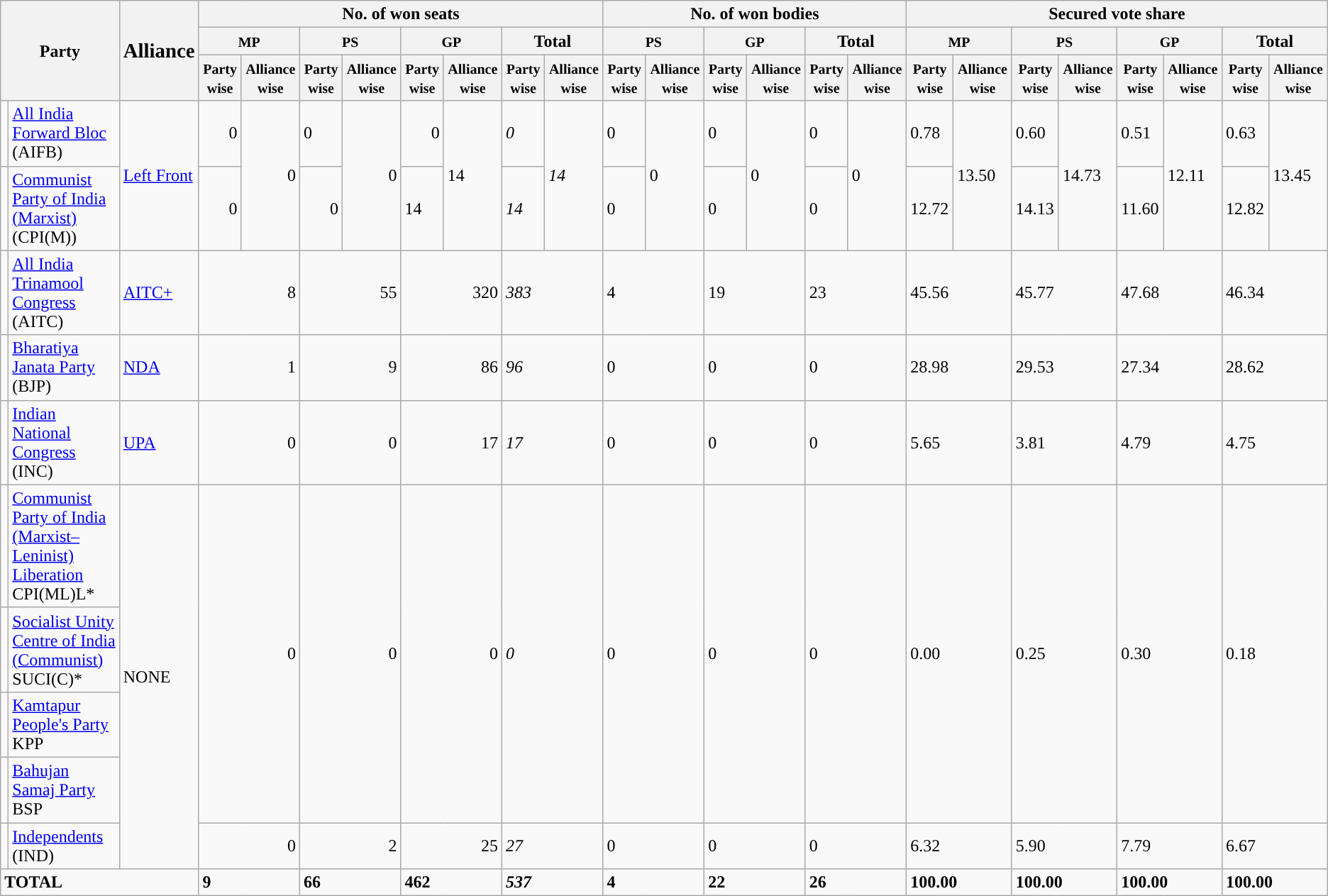<table class="wikitable">
<tr>
<th colspan="2" rowspan="3">Party</th>
<th rowspan="3"><big>Alliance</big></th>
<th colspan="8">No. of won seats</th>
<th colspan="6">No. of won bodies</th>
<th colspan="8">Secured vote share</th>
</tr>
<tr>
<th colspan="2"><small>MP</small></th>
<th colspan="2"><small>PS</small></th>
<th colspan="2"><small>GP</small></th>
<th colspan="2">Total</th>
<th colspan="2"><small>PS</small></th>
<th colspan="2"><small>GP</small></th>
<th colspan="2">Total</th>
<th colspan="2"><small>MP</small></th>
<th colspan="2"><small>PS</small></th>
<th colspan="2"><small>GP</small></th>
<th colspan="2">Total</th>
</tr>
<tr>
<th><small>Party wise</small></th>
<th><small>Alliance wise</small></th>
<th><small>Party wise</small></th>
<th><small>Alliance wise</small></th>
<th><small>Party wise</small></th>
<th><small>Alliance wise</small></th>
<th><small>Party wise</small></th>
<th><small>Alliance wise</small></th>
<th><small>Party wise</small></th>
<th><small>Alliance wise</small></th>
<th><small>Party wise</small></th>
<th><small>Alliance wise</small></th>
<th><small>Party wise</small></th>
<th><small>Alliance wise</small></th>
<th><small>Party wise</small></th>
<th><small>Alliance wise</small></th>
<th><small>Party wise</small></th>
<th><small>Alliance wise</small></th>
<th><small>Party wise</small></th>
<th><small>Alliance wise</small></th>
<th><small>Party wise</small></th>
<th><small>Alliance wise</small></th>
</tr>
<tr>
<td></td>
<td><a href='#'>All India Forward Bloc</a> (AIFB)</td>
<td rowspan="2"><a href='#'>Left Front</a></td>
<td style="text-align:right">0</td>
<td rowspan="2" style="text-align:right">0</td>
<td>0</td>
<td rowspan="2" style="text-align:right">0</td>
<td style="text-align:right">0</td>
<td rowspan="2">14</td>
<td><em>0</em></td>
<td rowspan="2"><em>14</em></td>
<td>0</td>
<td rowspan="2">0</td>
<td>0</td>
<td rowspan="2">0</td>
<td>0</td>
<td rowspan="2">0</td>
<td>0.78</td>
<td rowspan="2">13.50</td>
<td>0.60</td>
<td rowspan="2">14.73</td>
<td>0.51</td>
<td rowspan="2">12.11</td>
<td>0.63</td>
<td rowspan="2">13.45</td>
</tr>
<tr>
<td></td>
<td><a href='#'>Communist Party of India (Marxist)</a> (CPI(M))</td>
<td style="text-align:right">0</td>
<td style="text-align:right">0</td>
<td>14</td>
<td><em>14</em></td>
<td>0</td>
<td>0</td>
<td>0</td>
<td>12.72</td>
<td>14.13</td>
<td>11.60</td>
<td>12.82</td>
</tr>
<tr>
<td></td>
<td><a href='#'>All India Trinamool Congress</a> (AITC)</td>
<td><a href='#'>AITC+</a></td>
<td colspan="2" style="text-align:right">8</td>
<td colspan="2" style="text-align:right">55</td>
<td colspan="2" style="text-align:right">320</td>
<td colspan="2"><em>383</em></td>
<td colspan="2">4</td>
<td colspan="2">19</td>
<td colspan="2">23</td>
<td colspan="2">45.56</td>
<td colspan="2">45.77</td>
<td colspan="2">47.68</td>
<td colspan="2">46.34</td>
</tr>
<tr>
<td></td>
<td><a href='#'>Bharatiya Janata Party</a> (BJP)</td>
<td><a href='#'>NDA</a></td>
<td colspan="2" style="text-align:right">1</td>
<td colspan="2" style="text-align:right">9</td>
<td colspan="2" style="text-align:right">86</td>
<td colspan="2"><em>96</em></td>
<td colspan="2">0</td>
<td colspan="2">0</td>
<td colspan="2">0</td>
<td colspan="2">28.98</td>
<td colspan="2">29.53</td>
<td colspan="2">27.34</td>
<td colspan="2">28.62</td>
</tr>
<tr>
<td></td>
<td><a href='#'>Indian National Congress</a> (INC)</td>
<td><a href='#'>UPA</a></td>
<td colspan="2" style="text-align:right">0</td>
<td colspan="2" style="text-align:right">0</td>
<td colspan="2" style="text-align:right">17</td>
<td colspan="2"><em>17</em></td>
<td colspan="2">0</td>
<td colspan="2">0</td>
<td colspan="2">0</td>
<td colspan="2">5.65</td>
<td colspan="2">3.81</td>
<td colspan="2">4.79</td>
<td colspan="2">4.75</td>
</tr>
<tr>
<td></td>
<td><a href='#'>Communist Party of India (Marxist–Leninist) Liberation</a> CPI(ML)L*</td>
<td rowspan="5">NONE</td>
<td colspan="2" rowspan="4" style="text-align:right">0</td>
<td colspan="2" rowspan="4" style="text-align:right">0</td>
<td colspan="2" rowspan="4" style="text-align:right">0</td>
<td colspan="2" rowspan="4"><em>0</em></td>
<td colspan="2" rowspan="4">0</td>
<td colspan="2" rowspan="4">0</td>
<td colspan="2" rowspan="4">0</td>
<td colspan="2" rowspan="4">0.00</td>
<td colspan="2" rowspan="4">0.25</td>
<td colspan="2" rowspan="4">0.30</td>
<td colspan="2" rowspan="4">0.18</td>
</tr>
<tr>
<td></td>
<td><a href='#'>Socialist Unity Centre of India (Communist)</a> SUCI(C)*</td>
</tr>
<tr>
<td></td>
<td><a href='#'>Kamtapur People's Party</a> KPP</td>
</tr>
<tr>
<td></td>
<td><a href='#'>Bahujan Samaj Party</a> BSP</td>
</tr>
<tr>
<td></td>
<td><a href='#'>Independents</a> (IND)</td>
<td colspan="2" style="text-align:right">0</td>
<td colspan="2" style="text-align:right">2</td>
<td colspan="2" style="text-align:right">25</td>
<td colspan="2"><em>27</em></td>
<td colspan="2">0</td>
<td colspan="2">0</td>
<td colspan="2">0</td>
<td colspan="2">6.32</td>
<td colspan="2">5.90</td>
<td colspan="2">7.79</td>
<td colspan="2">6.67</td>
</tr>
<tr>
<td colspan="3"><strong>TOTAL</strong></td>
<td colspan="2"><strong>9</strong></td>
<td colspan="2"><strong>66</strong></td>
<td colspan="2"><strong>462</strong></td>
<td colspan="2"><strong><em>537</em></strong></td>
<td colspan="2"><strong>4</strong></td>
<td colspan="2"><strong>22</strong></td>
<td colspan="2"><strong>26</strong></td>
<td colspan="2"><strong>100.00</strong></td>
<td colspan="2"><strong>100.00</strong></td>
<td colspan="2"><strong>100.00</strong></td>
<td colspan="2"><strong>100.00</strong></td>
</tr>
</table>
